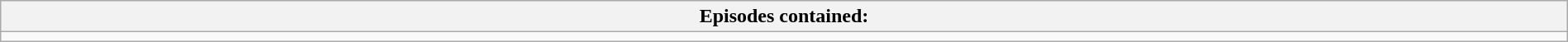<table class="wikitable" style="text-align:center; width:100%;">
<tr>
<th style="width:40%;">Episodes contained:</th>
</tr>
<tr>
<td></td>
</tr>
</table>
